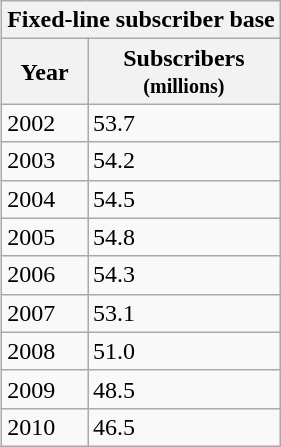<table class="wikitable" style="float:right;">
<tr>
<th colspan=2>Fixed-line subscriber base</th>
</tr>
<tr>
<th>Year</th>
<th>Subscribers<br><small>(millions)</small></th>
</tr>
<tr>
<td>2002</td>
<td>53.7</td>
</tr>
<tr>
<td>2003</td>
<td>54.2</td>
</tr>
<tr>
<td>2004</td>
<td>54.5</td>
</tr>
<tr>
<td>2005</td>
<td>54.8</td>
</tr>
<tr>
<td>2006</td>
<td>54.3</td>
</tr>
<tr>
<td>2007</td>
<td>53.1</td>
</tr>
<tr>
<td>2008</td>
<td>51.0</td>
</tr>
<tr>
<td>2009</td>
<td>48.5</td>
</tr>
<tr>
<td>2010</td>
<td>46.5</td>
</tr>
</table>
